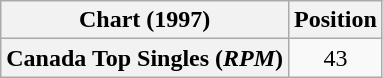<table class="wikitable plainrowheaders">
<tr>
<th>Chart (1997)</th>
<th>Position</th>
</tr>
<tr>
<th scope="row">Canada Top Singles (<em>RPM</em>)</th>
<td align="center">43</td>
</tr>
</table>
